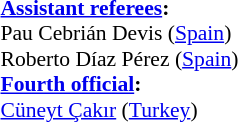<table width=50% style="font-size: 90%">
<tr>
<td><br><strong><a href='#'>Assistant referees</a>:</strong>
<br>Pau Cebrián Devis (<a href='#'>Spain</a>)
<br>Roberto Díaz Pérez (<a href='#'>Spain</a>)
<br><strong><a href='#'>Fourth official</a>:</strong>
<br><a href='#'>Cüneyt Çakır</a> (<a href='#'>Turkey</a>)</td>
</tr>
</table>
